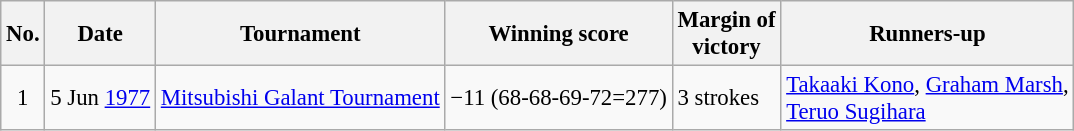<table class="wikitable" style="font-size:95%;">
<tr>
<th>No.</th>
<th>Date</th>
<th>Tournament</th>
<th>Winning score</th>
<th>Margin of<br>victory</th>
<th>Runners-up</th>
</tr>
<tr>
<td align=center>1</td>
<td align=right>5 Jun <a href='#'>1977</a></td>
<td><a href='#'>Mitsubishi Galant Tournament</a></td>
<td>−11 (68-68-69-72=277)</td>
<td>3 strokes</td>
<td> <a href='#'>Takaaki Kono</a>,  <a href='#'>Graham Marsh</a>,<br> <a href='#'>Teruo Sugihara</a></td>
</tr>
</table>
